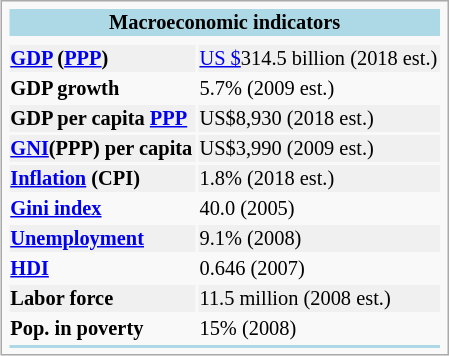<table style="width: 22em; font-size: 85%; text-align: left;" class="infobox">
<tr>
<th align="center" bgcolor="lightblue" colspan="2">Macroeconomic indicators</th>
</tr>
<tr>
<td colspan=2></td>
</tr>
<tr>
<th style="background:#f0f0f0;" align="left" valign="top"><a href='#'>GDP</a> (<a href='#'>PPP</a>)</th>
<td style="background:#f0f0f0;" valign="top"><a href='#'>US $</a>314.5 billion (2018 est.)</td>
</tr>
<tr>
<th align="left" valign="top">GDP growth</th>
<td valign="top">5.7% (2009 est.)</td>
</tr>
<tr>
<th style="background:#f0f0f0;" align="left" valign="top">GDP per capita <a href='#'>PPP</a></th>
<td style="background:#f0f0f0;" valign="top">US$8,930 (2018 est.)</td>
</tr>
<tr>
<th style="background:#f0f0f0;" align="left" valign="top"><a href='#'>GNI</a>(PPP) per capita</th>
<td style="background:#f0f0f0;" valign="top">US$3,990 (2009 est.)</td>
</tr>
<tr>
<th style="background:#f0f0f0;" align="left" valign="top"><a href='#'>Inflation</a> (CPI)</th>
<td style="background:#f0f0f0;" valign="top">1.8% (2018 est.)</td>
</tr>
<tr>
<th align="left" valign="top"><a href='#'>Gini index</a></th>
<td valign="top">40.0 (2005)</td>
</tr>
<tr>
<th style="background:#f0f0f0;" align="left" valign="top"><a href='#'>Unemployment</a></th>
<td style="background:#f0f0f0;" valign="top">9.1% (2008)</td>
</tr>
<tr>
<th align="left" valign="top"><a href='#'>HDI</a></th>
<td valign="top"> 0.646 (2007)</td>
</tr>
<tr>
<th style="background:#f0f0f0;" align="left" valign="top">Labor force</th>
<td style="background:#f0f0f0;" valign="top">11.5 million (2008 est.)</td>
</tr>
<tr>
<th align="left" valign="top">Pop. in poverty</th>
<td valign="top">15% (2008)</td>
</tr>
<tr>
<td align="center" bgcolor="lightblue" colspan="2"></td>
</tr>
</table>
